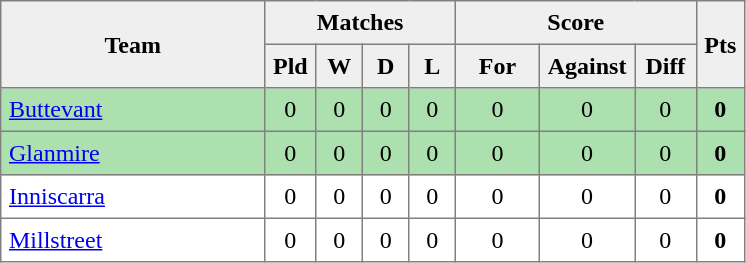<table style=border-collapse:collapse border=1 cellspacing=0 cellpadding=5>
<tr align=center bgcolor=#efefef>
<th rowspan=2 width=165>Team</th>
<th colspan=4>Matches</th>
<th colspan=3>Score</th>
<th rowspan=2width=20>Pts</th>
</tr>
<tr align=center bgcolor=#efefef>
<th width=20>Pld</th>
<th width=20>W</th>
<th width=20>D</th>
<th width=20>L</th>
<th width=45>For</th>
<th width=45>Against</th>
<th width=30>Diff</th>
</tr>
<tr align=center style="background:#ACE1AF;">
<td style="text-align:left;"><a href='#'>Buttevant</a></td>
<td>0</td>
<td>0</td>
<td>0</td>
<td>0</td>
<td>0</td>
<td>0</td>
<td>0</td>
<td><strong>0</strong></td>
</tr>
<tr align=center style="background:#ACE1AF;">
<td style="text-align:left;"><a href='#'>Glanmire</a></td>
<td>0</td>
<td>0</td>
<td>0</td>
<td>0</td>
<td>0</td>
<td>0</td>
<td>0</td>
<td><strong>0</strong></td>
</tr>
<tr align=center>
<td style="text-align:left;"><a href='#'>Inniscarra</a></td>
<td>0</td>
<td>0</td>
<td>0</td>
<td>0</td>
<td>0</td>
<td>0</td>
<td>0</td>
<td><strong>0</strong></td>
</tr>
<tr align=center>
<td style="text-align:left;"><a href='#'>Millstreet</a></td>
<td>0</td>
<td>0</td>
<td>0</td>
<td>0</td>
<td>0</td>
<td>0</td>
<td>0</td>
<td><strong>0</strong></td>
</tr>
</table>
